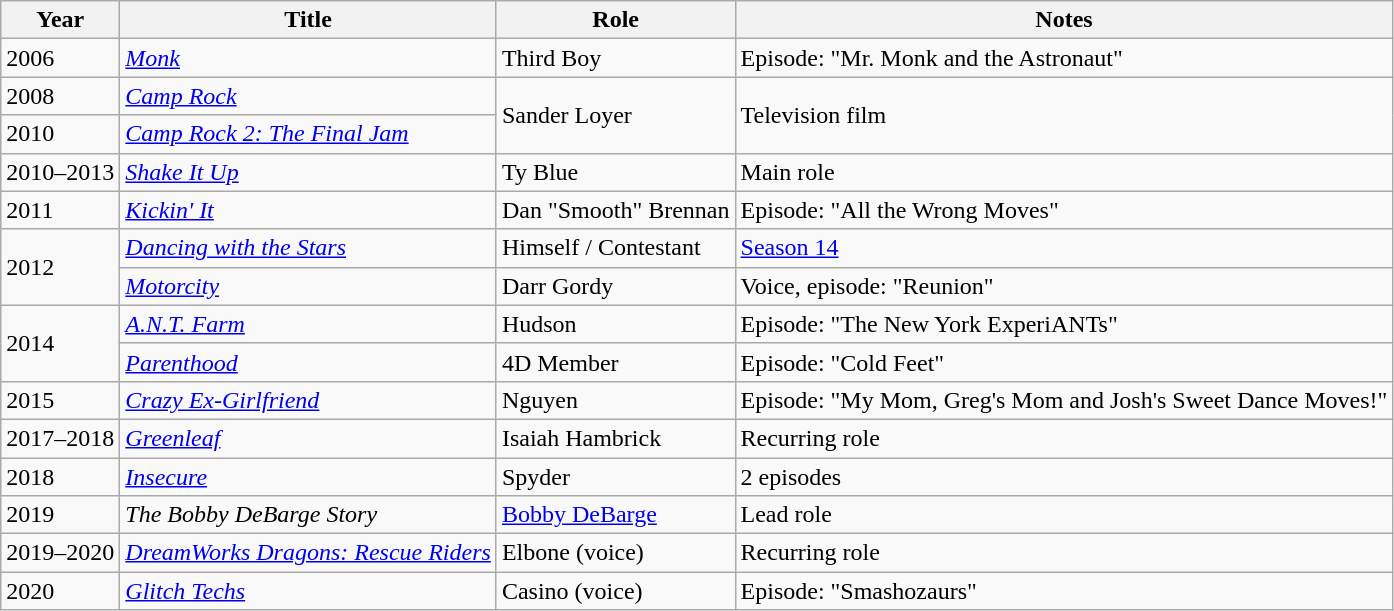<table class="wikitable sortable">
<tr>
<th>Year</th>
<th>Title</th>
<th>Role</th>
<th class="unsortable">Notes</th>
</tr>
<tr>
<td>2006</td>
<td><em><a href='#'>Monk</a></em></td>
<td>Third Boy</td>
<td>Episode: "Mr. Monk and the Astronaut"</td>
</tr>
<tr>
<td>2008</td>
<td><em><a href='#'>Camp Rock</a></em></td>
<td rowspan="2">Sander Loyer</td>
<td rowspan=2>Television film</td>
</tr>
<tr>
<td>2010</td>
<td><em><a href='#'>Camp Rock 2: The Final Jam</a></em></td>
</tr>
<tr>
<td>2010–2013</td>
<td><em><a href='#'>Shake It Up</a></em></td>
<td>Ty Blue</td>
<td>Main role</td>
</tr>
<tr>
<td>2011</td>
<td><em><a href='#'>Kickin' It</a></em></td>
<td>Dan "Smooth" Brennan</td>
<td>Episode: "All the Wrong Moves"</td>
</tr>
<tr>
<td rowspan=2>2012</td>
<td><em><a href='#'>Dancing with the Stars</a></em></td>
<td>Himself / Contestant</td>
<td><a href='#'>Season 14</a></td>
</tr>
<tr>
<td><em><a href='#'>Motorcity</a></em></td>
<td>Darr Gordy</td>
<td>Voice, episode: "Reunion"</td>
</tr>
<tr>
<td rowspan=2>2014</td>
<td><em><a href='#'>A.N.T. Farm</a></em></td>
<td>Hudson</td>
<td>Episode: "The New York ExperiANTs"</td>
</tr>
<tr>
<td><em><a href='#'>Parenthood</a></em></td>
<td>4D Member</td>
<td>Episode: "Cold Feet"</td>
</tr>
<tr>
<td>2015</td>
<td><em><a href='#'>Crazy Ex-Girlfriend</a></em></td>
<td>Nguyen</td>
<td>Episode: "My Mom, Greg's Mom and Josh's Sweet Dance Moves!"</td>
</tr>
<tr>
<td>2017–2018</td>
<td><em><a href='#'>Greenleaf</a></em></td>
<td>Isaiah Hambrick</td>
<td>Recurring role</td>
</tr>
<tr>
<td>2018</td>
<td><em><a href='#'>Insecure</a></em></td>
<td>Spyder</td>
<td>2 episodes</td>
</tr>
<tr>
<td>2019</td>
<td><em>The Bobby DeBarge Story</em></td>
<td><a href='#'>Bobby DeBarge</a></td>
<td>Lead role</td>
</tr>
<tr>
<td>2019–2020</td>
<td><em><a href='#'>DreamWorks Dragons: Rescue Riders</a></em></td>
<td>Elbone (voice)</td>
<td>Recurring role</td>
</tr>
<tr>
<td>2020</td>
<td><em><a href='#'>Glitch Techs</a></em></td>
<td>Casino (voice)</td>
<td>Episode: "Smashozaurs"</td>
</tr>
</table>
